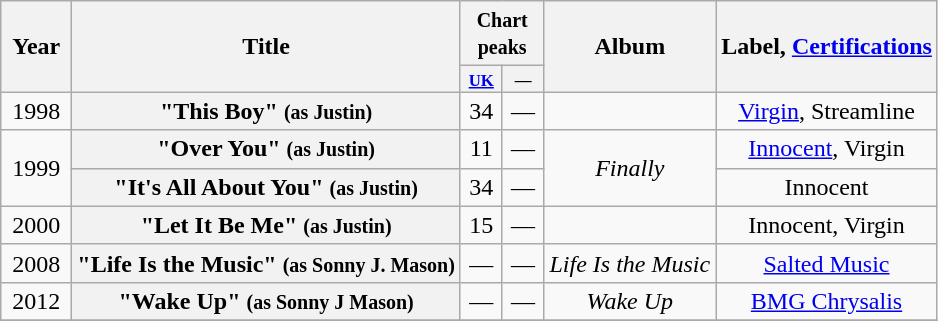<table class="wikitable plainrowheaders" style="text-align:center;">
<tr>
<th scope="col" rowspan="2" style="width:2.5em;">Year</th>
<th scope="col" rowspan="2">Title</th>
<th scope="col" colspan="2"><small>Chart peaks</small></th>
<th scope="col" rowspan="2">Album</th>
<th scope="col" rowspan="2">Label, <a href='#'>Certifications</a></th>
</tr>
<tr>
<th style="width:2em;font-size:70%;"><a href='#'>UK</a></th>
<th style="width:2em;font-size:70%;">—</th>
</tr>
<tr>
<td rowspan="1">1998</td>
<th scope="row">"This Boy" <small>(as Justin)</small></th>
<td>34</td>
<td>—</td>
<td></td>
<td><a href='#'>Virgin</a>, Streamline</td>
</tr>
<tr>
<td rowspan="2">1999</td>
<th scope="row">"Over You" <small>(as Justin)</small></th>
<td>11</td>
<td>—</td>
<td rowspan="2"><em>Finally</em></td>
<td><a href='#'>Innocent</a>, Virgin</td>
</tr>
<tr>
<th scope="row">"It's All About You" <small>(as Justin)</small></th>
<td>34</td>
<td>—</td>
<td>Innocent</td>
</tr>
<tr>
<td rowspan="1">2000</td>
<th scope="row">"Let It Be Me" <small>(as Justin)</small></th>
<td>15</td>
<td>—</td>
<td></td>
<td>Innocent, Virgin</td>
</tr>
<tr>
<td rowspan="1">2008</td>
<th scope="row">"Life Is the Music" <small>(as Sonny J. Mason)</small></th>
<td>—</td>
<td>—</td>
<td><em> Life Is the Music </em></td>
<td><a href='#'>Salted Music</a></td>
</tr>
<tr>
<td rowspan="1">2012</td>
<th scope="row">"Wake Up" <small>(as Sonny J Mason)</small></th>
<td>—</td>
<td>—</td>
<td><em> Wake Up</em></td>
<td><a href='#'>BMG Chrysalis</a></td>
</tr>
<tr>
</tr>
</table>
